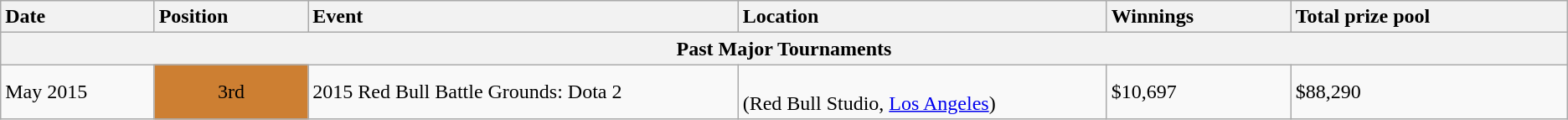<table class = "wikitable">
<tr>
<th style="text-align:left; width:5%;">Date</th>
<th style="text-align:left; width:5%;">Position</th>
<th style="text-align:left; width:14%;">Event</th>
<th style="text-align:left; width:12%;">Location</th>
<th style="text-align:left; width:6%;">Winnings</th>
<th style="text-align:left; width:9%;">Total prize pool</th>
</tr>
<tr>
<th style="align: center;" colspan="7"><strong>Past Major Tournaments</strong></th>
</tr>
<tr>
<td>May 2015</td>
<td style="text-align:center; background:#CD7F32">3rd</td>
<td>2015 Red Bull Battle Grounds: Dota 2</td>
<td> <br> (Red Bull Studio, <a href='#'>Los Angeles</a>)</td>
<td>$10,697</td>
<td>$88,290</td>
</tr>
</table>
